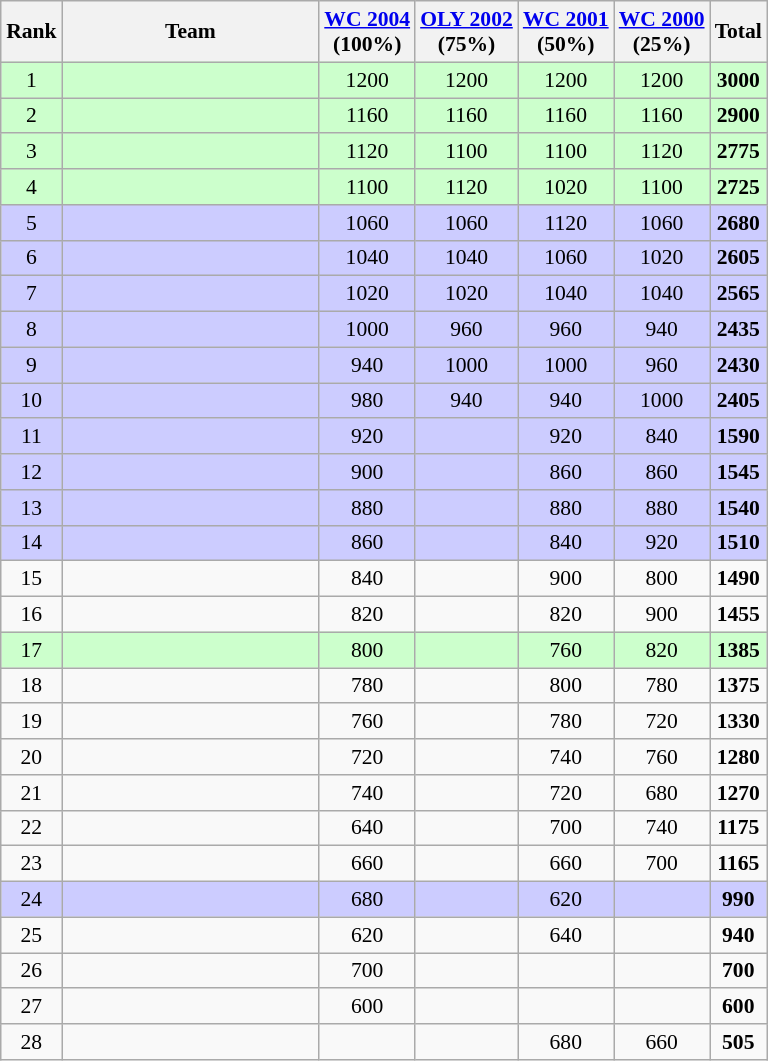<table class="wikitable sortable" style="font-size:90%; text-align:center;margin: 1em auto 1em auto ">
<tr>
<th>Rank</th>
<th width=165>Team</th>
<th><a href='#'>WC 2004</a><br><strong>(100%)</strong></th>
<th><a href='#'>OLY 2002</a><br><strong>(75%)</strong></th>
<th><a href='#'>WC 2001</a><br><strong>(50%)</strong></th>
<th><a href='#'>WC 2000</a><br><strong>(25%)</strong></th>
<th>Total</th>
</tr>
<tr style="background: #ccffcc;">
<td>1</td>
<td align=left></td>
<td>1200</td>
<td>1200</td>
<td>1200</td>
<td>1200</td>
<td><strong>3000</strong></td>
</tr>
<tr style="background: #ccffcc;">
<td>2</td>
<td align="left"></td>
<td>1160</td>
<td>1160</td>
<td>1160</td>
<td>1160</td>
<td><strong>2900</strong></td>
</tr>
<tr style="background: #ccffcc;">
<td>3</td>
<td align="left"></td>
<td>1120</td>
<td>1100</td>
<td>1100</td>
<td>1120</td>
<td><strong>2775</strong></td>
</tr>
<tr style="background: #ccffcc;">
<td>4</td>
<td align="left"></td>
<td>1100</td>
<td>1120</td>
<td>1020</td>
<td>1100</td>
<td><strong>2725</strong></td>
</tr>
<tr style="background: #ccccff;">
<td>5</td>
<td align="left"></td>
<td>1060</td>
<td>1060</td>
<td>1120</td>
<td>1060</td>
<td><strong>2680</strong></td>
</tr>
<tr style="background: #ccccff;">
<td>6</td>
<td align="left"></td>
<td>1040</td>
<td>1040</td>
<td>1060</td>
<td>1020</td>
<td><strong>2605</strong></td>
</tr>
<tr style="background: #ccccff;">
<td>7</td>
<td align="left"></td>
<td>1020</td>
<td>1020</td>
<td>1040</td>
<td>1040</td>
<td><strong>2565</strong></td>
</tr>
<tr style="background: #ccccff;">
<td>8</td>
<td align="left"></td>
<td>1000</td>
<td>960</td>
<td>960</td>
<td>940</td>
<td><strong>2435</strong></td>
</tr>
<tr style="background: #ccccff;">
<td>9</td>
<td align="left"></td>
<td>940</td>
<td>1000</td>
<td>1000</td>
<td>960</td>
<td><strong>2430</strong></td>
</tr>
<tr style="background: #ccccff;">
<td>10</td>
<td align=left></td>
<td>980</td>
<td>940</td>
<td>940</td>
<td>1000</td>
<td><strong>2405</strong></td>
</tr>
<tr style="background: #ccccff;">
<td>11</td>
<td align="left"></td>
<td>920</td>
<td></td>
<td>920</td>
<td>840</td>
<td><strong>1590</strong></td>
</tr>
<tr style="background: #ccccff;">
<td>12</td>
<td align="left"></td>
<td>900</td>
<td></td>
<td>860</td>
<td>860</td>
<td><strong>1545</strong></td>
</tr>
<tr style="background: #ccccff;">
<td>13</td>
<td align="left"></td>
<td>880</td>
<td></td>
<td>880</td>
<td>880</td>
<td><strong>1540</strong></td>
</tr>
<tr style="background: #ccccff;">
<td>14</td>
<td align="left"></td>
<td>860</td>
<td></td>
<td>840</td>
<td>920</td>
<td><strong>1510</strong></td>
</tr>
<tr>
<td>15</td>
<td align="left"></td>
<td>840</td>
<td></td>
<td>900</td>
<td>800</td>
<td><strong>1490</strong></td>
</tr>
<tr>
<td>16</td>
<td align="left"></td>
<td>820</td>
<td></td>
<td>820</td>
<td>900</td>
<td><strong>1455</strong></td>
</tr>
<tr style="background: #ccffcc;">
<td>17</td>
<td align=left></td>
<td>800</td>
<td></td>
<td>760</td>
<td>820</td>
<td><strong>1385</strong></td>
</tr>
<tr>
<td>18</td>
<td align="left"></td>
<td>780</td>
<td></td>
<td>800</td>
<td>780</td>
<td><strong>1375</strong></td>
</tr>
<tr>
<td>19</td>
<td align="left"></td>
<td>760</td>
<td></td>
<td>780</td>
<td>720</td>
<td><strong>1330</strong></td>
</tr>
<tr>
<td>20</td>
<td align="left"></td>
<td>720</td>
<td></td>
<td>740</td>
<td>760</td>
<td><strong>1280</strong></td>
</tr>
<tr>
<td>21</td>
<td align="left"></td>
<td>740</td>
<td></td>
<td>720</td>
<td>680</td>
<td><strong>1270</strong></td>
</tr>
<tr>
<td>22</td>
<td align="left"></td>
<td>640</td>
<td></td>
<td>700</td>
<td>740</td>
<td><strong>1175</strong></td>
</tr>
<tr>
<td>23</td>
<td align="left"></td>
<td>660</td>
<td></td>
<td>660</td>
<td>700</td>
<td><strong>1165</strong></td>
</tr>
<tr style="background: #ccccff;">
<td>24</td>
<td align="left"></td>
<td>680</td>
<td></td>
<td>620</td>
<td></td>
<td><strong>990</strong></td>
</tr>
<tr>
<td>25</td>
<td align="left"></td>
<td>620</td>
<td></td>
<td>640</td>
<td></td>
<td><strong>940</strong></td>
</tr>
<tr>
<td>26</td>
<td align="left"></td>
<td>700</td>
<td></td>
<td></td>
<td></td>
<td><strong>700</strong></td>
</tr>
<tr>
<td>27</td>
<td align="left"></td>
<td>600</td>
<td></td>
<td></td>
<td></td>
<td><strong>600</strong></td>
</tr>
<tr>
<td>28</td>
<td align="left"></td>
<td></td>
<td></td>
<td>680</td>
<td>660</td>
<td><strong>505</strong></td>
</tr>
</table>
